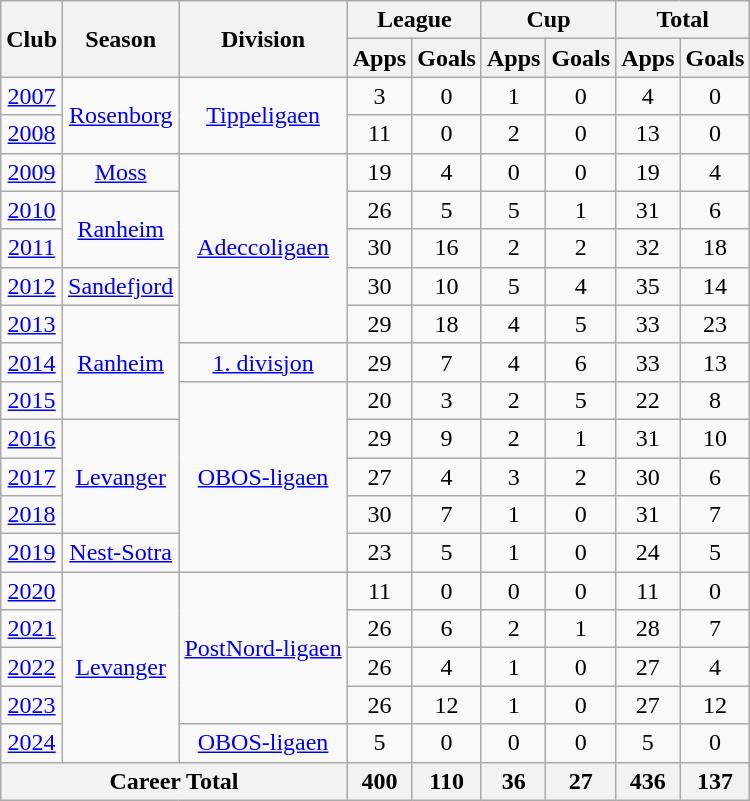<table class="wikitable" style="text-align: center;">
<tr>
<th rowspan="2">Club</th>
<th rowspan="2">Season</th>
<th rowspan="2">Division</th>
<th colspan="2">League</th>
<th colspan="2">Cup</th>
<th colspan="2">Total</th>
</tr>
<tr>
<th>Apps</th>
<th>Goals</th>
<th>Apps</th>
<th>Goals</th>
<th>Apps</th>
<th>Goals</th>
</tr>
<tr>
<td><a href='#'>2007</a></td>
<td rowspan="2" valign="center"><a href='#'>Rosenborg</a></td>
<td rowspan="2" valign="center"><a href='#'>Tippeligaen</a></td>
<td>3</td>
<td>0</td>
<td>1</td>
<td>0</td>
<td>4</td>
<td>0</td>
</tr>
<tr>
<td><a href='#'>2008</a></td>
<td>11</td>
<td>0</td>
<td>2</td>
<td>0</td>
<td>13</td>
<td>0</td>
</tr>
<tr>
<td><a href='#'>2009</a></td>
<td rowspan="1" valign="center"><a href='#'>Moss</a></td>
<td rowspan="5" valign="center"><a href='#'>Adeccoligaen</a></td>
<td>19</td>
<td>4</td>
<td>0</td>
<td>0</td>
<td>19</td>
<td>4</td>
</tr>
<tr>
<td><a href='#'>2010</a></td>
<td rowspan="2" valign="center"><a href='#'>Ranheim</a></td>
<td>26</td>
<td>5</td>
<td>5</td>
<td>1</td>
<td>31</td>
<td>6</td>
</tr>
<tr>
<td><a href='#'>2011</a></td>
<td>30</td>
<td>16</td>
<td>2</td>
<td>2</td>
<td>32</td>
<td>18</td>
</tr>
<tr>
<td><a href='#'>2012</a></td>
<td rowspan="1" valign="center"><a href='#'>Sandefjord</a></td>
<td>30</td>
<td>10</td>
<td>5</td>
<td>4</td>
<td>35</td>
<td>14</td>
</tr>
<tr>
<td><a href='#'>2013</a></td>
<td rowspan="3" valign="center"><a href='#'>Ranheim</a></td>
<td>29</td>
<td>18</td>
<td>4</td>
<td>5</td>
<td>33</td>
<td>23</td>
</tr>
<tr>
<td><a href='#'>2014</a></td>
<td rowspan="1" valign="center"><a href='#'>1. divisjon</a></td>
<td>29</td>
<td>7</td>
<td>4</td>
<td>6</td>
<td>33</td>
<td>13</td>
</tr>
<tr>
<td><a href='#'>2015</a></td>
<td rowspan="5" valign="center"><a href='#'>OBOS-ligaen</a></td>
<td>20</td>
<td>3</td>
<td>2</td>
<td>5</td>
<td>22</td>
<td>8</td>
</tr>
<tr>
<td><a href='#'>2016</a></td>
<td rowspan="3" valign="center"><a href='#'>Levanger</a></td>
<td>29</td>
<td>9</td>
<td>2</td>
<td>1</td>
<td>31</td>
<td>10</td>
</tr>
<tr>
<td><a href='#'>2017</a></td>
<td>27</td>
<td>4</td>
<td>3</td>
<td>2</td>
<td>30</td>
<td>6</td>
</tr>
<tr>
<td><a href='#'>2018</a></td>
<td>30</td>
<td>7</td>
<td>1</td>
<td>0</td>
<td>31</td>
<td>7</td>
</tr>
<tr>
<td><a href='#'>2019</a></td>
<td rowspan="1" valign="center"><a href='#'>Nest-Sotra</a></td>
<td>23</td>
<td>5</td>
<td>1</td>
<td>0</td>
<td>24</td>
<td>5</td>
</tr>
<tr>
<td><a href='#'>2020</a></td>
<td rowspan="5" valign="center"><a href='#'>Levanger</a></td>
<td rowspan="4" valign="center"><a href='#'>PostNord-ligaen</a></td>
<td>11</td>
<td>0</td>
<td>0</td>
<td>0</td>
<td>11</td>
<td>0</td>
</tr>
<tr>
<td><a href='#'>2021</a></td>
<td>26</td>
<td>6</td>
<td>2</td>
<td>1</td>
<td>28</td>
<td>7</td>
</tr>
<tr>
<td><a href='#'>2022</a></td>
<td>26</td>
<td>4</td>
<td>1</td>
<td>0</td>
<td>27</td>
<td>4</td>
</tr>
<tr>
<td><a href='#'>2023</a></td>
<td>26</td>
<td>12</td>
<td>1</td>
<td>0</td>
<td>27</td>
<td>12</td>
</tr>
<tr>
<td><a href='#'>2024</a></td>
<td rowspan="1" valign="center"><a href='#'>OBOS-ligaen</a></td>
<td>5</td>
<td>0</td>
<td>0</td>
<td>0</td>
<td>5</td>
<td>0</td>
</tr>
<tr>
<th colspan="3">Career Total</th>
<th>400</th>
<th>110</th>
<th>36</th>
<th>27</th>
<th>436</th>
<th>137</th>
</tr>
</table>
